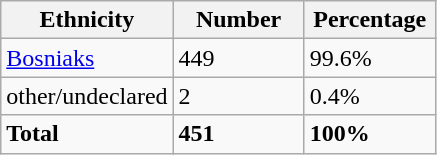<table class="wikitable">
<tr>
<th width="100px">Ethnicity</th>
<th width="80px">Number</th>
<th width="80px">Percentage</th>
</tr>
<tr>
<td><a href='#'>Bosniaks</a></td>
<td>449</td>
<td>99.6%</td>
</tr>
<tr>
<td>other/undeclared</td>
<td>2</td>
<td>0.4%</td>
</tr>
<tr>
<td><strong>Total</strong></td>
<td><strong>451</strong></td>
<td><strong>100%</strong></td>
</tr>
</table>
